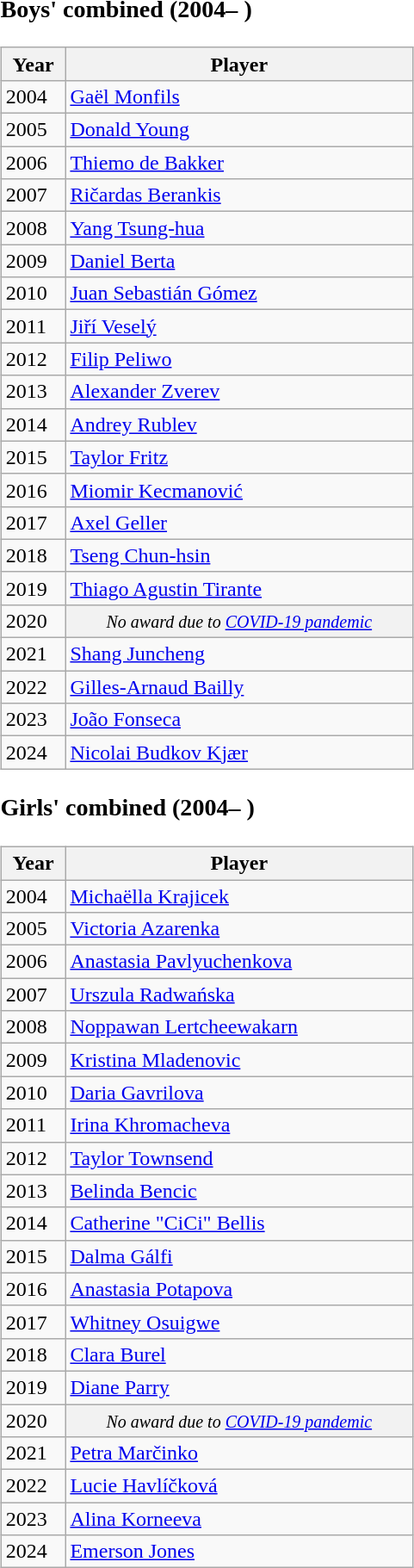<table>
<tr style="vertical-align: top;">
<td><br><h3>Boys' combined (2004– )</h3><table class="wikitable" style="width: 320px;">
<tr>
<th>Year</th>
<th>Player</th>
</tr>
<tr>
<td>2004</td>
<td> <a href='#'>Gaël Monfils</a></td>
</tr>
<tr>
<td>2005</td>
<td> <a href='#'>Donald Young</a></td>
</tr>
<tr>
<td>2006</td>
<td> <a href='#'>Thiemo de Bakker</a></td>
</tr>
<tr>
<td>2007</td>
<td> <a href='#'>Ričardas Berankis</a></td>
</tr>
<tr>
<td>2008</td>
<td> <a href='#'>Yang Tsung-hua</a></td>
</tr>
<tr>
<td>2009</td>
<td> <a href='#'>Daniel Berta</a></td>
</tr>
<tr>
<td>2010</td>
<td> <a href='#'>Juan Sebastián Gómez</a></td>
</tr>
<tr>
<td>2011</td>
<td> <a href='#'>Jiří Veselý</a></td>
</tr>
<tr>
<td>2012</td>
<td> <a href='#'>Filip Peliwo</a></td>
</tr>
<tr>
<td>2013</td>
<td> <a href='#'>Alexander Zverev</a></td>
</tr>
<tr>
<td>2014</td>
<td> <a href='#'>Andrey Rublev</a></td>
</tr>
<tr>
<td>2015</td>
<td> <a href='#'>Taylor Fritz</a></td>
</tr>
<tr>
<td>2016</td>
<td> <a href='#'>Miomir Kecmanović</a></td>
</tr>
<tr>
<td>2017</td>
<td> <a href='#'>Axel Geller</a></td>
</tr>
<tr>
<td>2018</td>
<td> <a href='#'>Tseng Chun-hsin</a></td>
</tr>
<tr>
<td>2019</td>
<td> <a href='#'>Thiago Agustin Tirante</a></td>
</tr>
<tr>
<td>2020</td>
<td style="background: #f2f2f2; text-align: center;"><em><small>No award due to <a href='#'>COVID-19 pandemic</a></small></em></td>
</tr>
<tr>
<td>2021</td>
<td> <a href='#'>Shang Juncheng</a></td>
</tr>
<tr>
<td>2022</td>
<td> <a href='#'>Gilles-Arnaud Bailly</a></td>
</tr>
<tr>
<td>2023</td>
<td> <a href='#'>João Fonseca</a></td>
</tr>
<tr>
<td>2024</td>
<td> <a href='#'>Nicolai Budkov Kjær</a></td>
</tr>
</table>
<h3>Girls' combined (2004– )</h3><table class="wikitable" style="width: 320px;">
<tr>
<th>Year</th>
<th>Player</th>
</tr>
<tr>
<td>2004</td>
<td> <a href='#'>Michaëlla Krajicek</a></td>
</tr>
<tr>
<td>2005</td>
<td> <a href='#'>Victoria Azarenka</a></td>
</tr>
<tr>
<td>2006</td>
<td> <a href='#'>Anastasia Pavlyuchenkova</a></td>
</tr>
<tr>
<td>2007</td>
<td> <a href='#'>Urszula Radwańska</a></td>
</tr>
<tr>
<td>2008</td>
<td> <a href='#'>Noppawan Lertcheewakarn</a></td>
</tr>
<tr>
<td>2009</td>
<td> <a href='#'>Kristina Mladenovic</a></td>
</tr>
<tr>
<td>2010</td>
<td> <a href='#'>Daria Gavrilova</a></td>
</tr>
<tr>
<td>2011</td>
<td> <a href='#'>Irina Khromacheva</a></td>
</tr>
<tr>
<td>2012</td>
<td> <a href='#'>Taylor Townsend</a></td>
</tr>
<tr>
<td>2013</td>
<td> <a href='#'>Belinda Bencic</a></td>
</tr>
<tr>
<td>2014</td>
<td> <a href='#'>Catherine "CiCi" Bellis</a></td>
</tr>
<tr>
<td>2015</td>
<td> <a href='#'>Dalma Gálfi</a></td>
</tr>
<tr>
<td>2016</td>
<td> <a href='#'>Anastasia Potapova</a></td>
</tr>
<tr>
<td>2017</td>
<td> <a href='#'>Whitney Osuigwe</a></td>
</tr>
<tr>
<td>2018</td>
<td> <a href='#'>Clara Burel</a></td>
</tr>
<tr>
<td>2019</td>
<td> <a href='#'>Diane Parry</a></td>
</tr>
<tr>
<td>2020</td>
<td style="background: #f2f2f2; text-align: center;"><em><small>No award due to <a href='#'>COVID-19 pandemic</a></small></em></td>
</tr>
<tr>
<td>2021</td>
<td> <a href='#'>Petra Marčinko</a></td>
</tr>
<tr>
<td>2022</td>
<td> <a href='#'>Lucie Havlíčková</a></td>
</tr>
<tr>
<td>2023</td>
<td> <a href='#'>Alina Korneeva</a></td>
</tr>
<tr>
<td>2024</td>
<td> <a href='#'>Emerson Jones</a></td>
</tr>
</table>
</td>
</tr>
</table>
